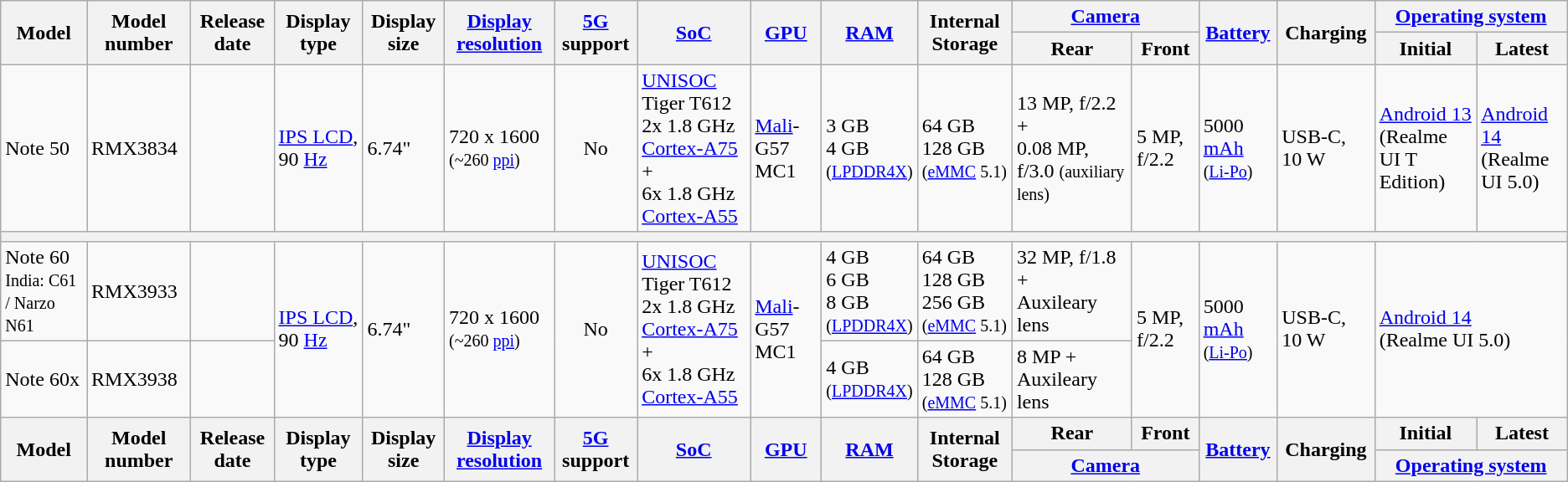<table class="wikitable sortable mw-collapsible">
<tr>
<th rowspan="2">Model</th>
<th rowspan="2">Model number</th>
<th rowspan="2">Release date</th>
<th rowspan="2">Display type</th>
<th rowspan="2">Display size</th>
<th rowspan="2"><a href='#'>Display resolution</a></th>
<th rowspan="2"><a href='#'>5G</a> support</th>
<th rowspan="2"><a href='#'>SoC</a></th>
<th rowspan="2"><a href='#'>GPU</a></th>
<th rowspan="2"><a href='#'>RAM</a></th>
<th rowspan="2">Internal Storage</th>
<th colspan="2"><a href='#'>Camera</a></th>
<th rowspan="2"><a href='#'>Battery</a></th>
<th rowspan="2">Charging</th>
<th colspan="2"><a href='#'>Operating system</a></th>
</tr>
<tr>
<th>Rear</th>
<th>Front</th>
<th>Initial</th>
<th>Latest</th>
</tr>
<tr>
<td>Note 50</td>
<td>RMX3834</td>
<td></td>
<td><a href='#'>IPS LCD</a>,  90 <a href='#'>Hz</a></td>
<td>6.74"</td>
<td>720 x 1600<br><small>(~260 <a href='#'>ppi</a>)</small></td>
<td style="text-align:center;">No</td>
<td><a href='#'>UNISOC</a> Tiger T612<br>2x 1.8 GHz <a href='#'>Cortex-A75</a> +<br>6x 1.8 GHz <a href='#'>Cortex-A55</a></td>
<td><a href='#'>Mali</a>-G57 MC1</td>
<td>3 GB<br>4 GB<br><small>(<a href='#'>LPDDR4X</a>)</small></td>
<td>64 GB<br>128 GB<br><small>(<a href='#'>eMMC</a> 5.1)</small></td>
<td>13 MP, f/2.2 +<br>0.08 MP, f/3.0 <small>(auxiliary lens)</small></td>
<td>5 MP, f/2.2</td>
<td>5000 <a href='#'>mAh</a><br><small>(<a href='#'>Li-Po</a>)</small></td>
<td>USB-C, 10 W</td>
<td><a href='#'>Android 13</a><br>(Realme UI T Edition)</td>
<td><a href='#'>Android 14</a><br>(Realme UI 5.0)</td>
</tr>
<tr>
<th colspan="17"></th>
</tr>
<tr>
<td>Note 60<br><small>India: C61 / Narzo N61</small></td>
<td>RMX3933</td>
<td></td>
<td rowspan="2"><a href='#'>IPS LCD</a>,  90 <a href='#'>Hz</a></td>
<td rowspan="2">6.74"</td>
<td rowspan="2">720 x 1600<br><small>(~260 <a href='#'>ppi</a>)</small></td>
<td rowspan="2" style="text-align:center;">No</td>
<td rowspan="2"><a href='#'>UNISOC</a> Tiger T612<br>2x 1.8 GHz <a href='#'>Cortex-A75</a> +<br>6x 1.8 GHz <a href='#'>Cortex-A55</a></td>
<td rowspan="2"><a href='#'>Mali</a>-G57 MC1</td>
<td>4 GB<br>6 GB<br>8 GB<br><small>(<a href='#'>LPDDR4X</a>)</small></td>
<td>64 GB<br>128 GB<br>256 GB<br><small>(<a href='#'>eMMC</a> 5.1)</small></td>
<td>32 MP, f/1.8 +<br>Auxileary lens</td>
<td rowspan="2">5 MP, f/2.2</td>
<td rowspan="2">5000 <a href='#'>mAh</a><br><small>(<a href='#'>Li-Po</a>)</small></td>
<td rowspan="2">USB-C, 10 W</td>
<td colspan="2" rowspan="2"><a href='#'>Android 14</a><br>(Realme UI 5.0)</td>
</tr>
<tr>
<td>Note 60x</td>
<td>RMX3938</td>
<td></td>
<td>4 GB<br><small>(<a href='#'>LPDDR4X</a>)</small></td>
<td>64 GB<br>128 GB<br><small>(<a href='#'>eMMC</a> 5.1)</small></td>
<td>8 MP +<br>Auxileary lens</td>
</tr>
<tr>
<th rowspan="2">Model</th>
<th rowspan="2">Model number</th>
<th rowspan="2">Release date</th>
<th rowspan="2">Display type</th>
<th rowspan="2">Display size</th>
<th rowspan="2"><a href='#'>Display resolution</a></th>
<th rowspan="2"><a href='#'>5G</a> support</th>
<th rowspan="2"><a href='#'>SoC</a></th>
<th rowspan="2"><a href='#'>GPU</a></th>
<th rowspan="2"><a href='#'>RAM</a></th>
<th rowspan="2">Internal Storage</th>
<th>Rear</th>
<th>Front</th>
<th rowspan="2"><a href='#'>Battery</a></th>
<th rowspan="2">Charging</th>
<th>Initial</th>
<th>Latest</th>
</tr>
<tr>
<th colspan="2"><a href='#'>Camera</a></th>
<th colspan="2"><a href='#'>Operating system</a></th>
</tr>
</table>
